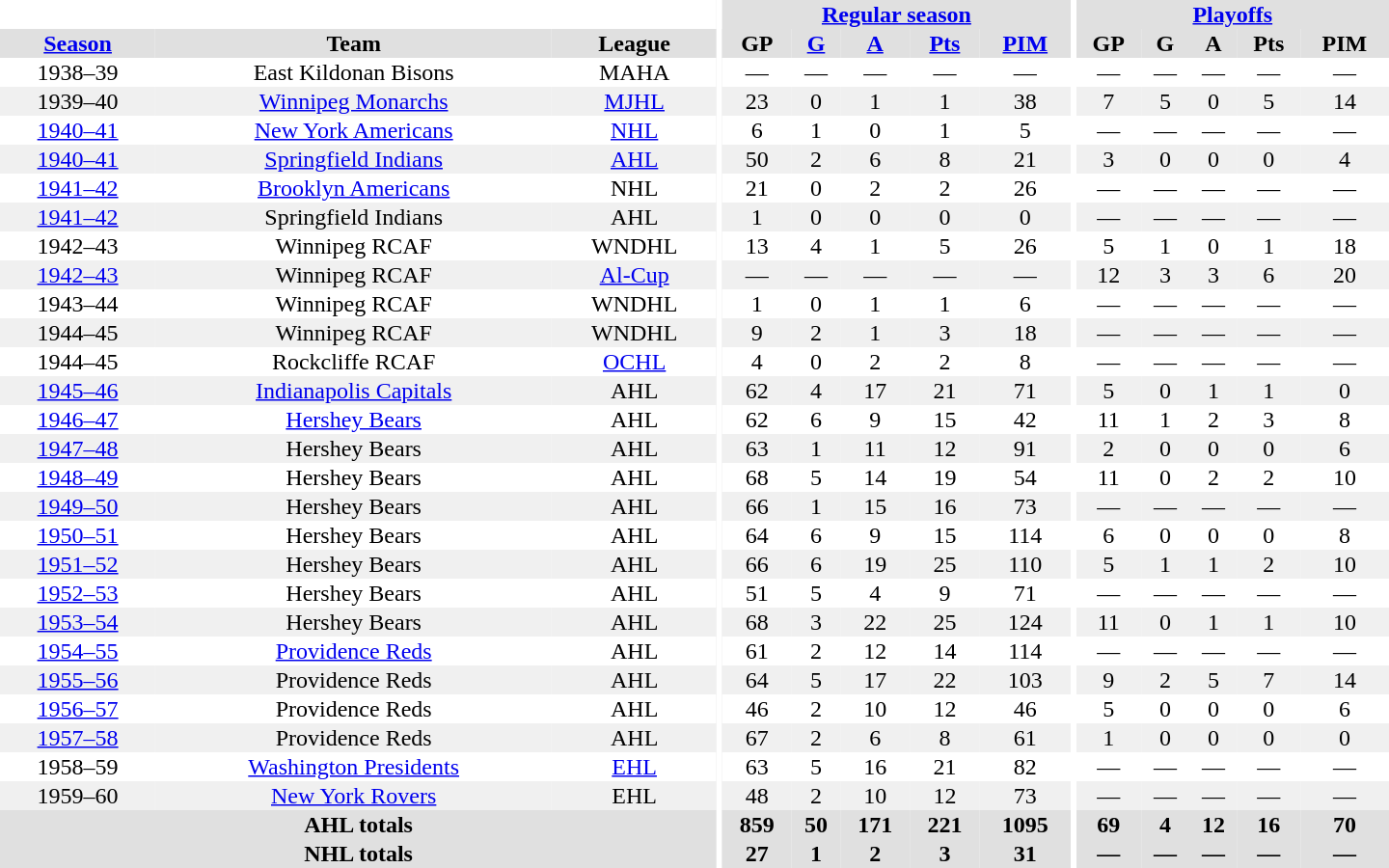<table border="0" cellpadding="1" cellspacing="0" style="text-align:center; width:60em">
<tr bgcolor="#e0e0e0">
<th colspan="3" bgcolor="#ffffff"></th>
<th rowspan="100" bgcolor="#ffffff"></th>
<th colspan="5"><a href='#'>Regular season</a></th>
<th rowspan="100" bgcolor="#ffffff"></th>
<th colspan="5"><a href='#'>Playoffs</a></th>
</tr>
<tr bgcolor="#e0e0e0">
<th><a href='#'>Season</a></th>
<th>Team</th>
<th>League</th>
<th>GP</th>
<th><a href='#'>G</a></th>
<th><a href='#'>A</a></th>
<th><a href='#'>Pts</a></th>
<th><a href='#'>PIM</a></th>
<th>GP</th>
<th>G</th>
<th>A</th>
<th>Pts</th>
<th>PIM</th>
</tr>
<tr>
<td>1938–39</td>
<td>East Kildonan Bisons</td>
<td>MAHA</td>
<td>—</td>
<td>—</td>
<td>—</td>
<td>—</td>
<td>—</td>
<td>—</td>
<td>—</td>
<td>—</td>
<td>—</td>
<td>—</td>
</tr>
<tr bgcolor="#f0f0f0">
<td>1939–40</td>
<td><a href='#'>Winnipeg Monarchs</a></td>
<td><a href='#'>MJHL</a></td>
<td>23</td>
<td>0</td>
<td>1</td>
<td>1</td>
<td>38</td>
<td>7</td>
<td>5</td>
<td>0</td>
<td>5</td>
<td>14</td>
</tr>
<tr>
<td><a href='#'>1940–41</a></td>
<td><a href='#'>New York Americans</a></td>
<td><a href='#'>NHL</a></td>
<td>6</td>
<td>1</td>
<td>0</td>
<td>1</td>
<td>5</td>
<td>—</td>
<td>—</td>
<td>—</td>
<td>—</td>
<td>—</td>
</tr>
<tr bgcolor="#f0f0f0">
<td><a href='#'>1940–41</a></td>
<td><a href='#'>Springfield Indians</a></td>
<td><a href='#'>AHL</a></td>
<td>50</td>
<td>2</td>
<td>6</td>
<td>8</td>
<td>21</td>
<td>3</td>
<td>0</td>
<td>0</td>
<td>0</td>
<td>4</td>
</tr>
<tr>
<td><a href='#'>1941–42</a></td>
<td><a href='#'>Brooklyn Americans</a></td>
<td>NHL</td>
<td>21</td>
<td>0</td>
<td>2</td>
<td>2</td>
<td>26</td>
<td>—</td>
<td>—</td>
<td>—</td>
<td>—</td>
<td>—</td>
</tr>
<tr bgcolor="#f0f0f0">
<td><a href='#'>1941–42</a></td>
<td>Springfield Indians</td>
<td>AHL</td>
<td>1</td>
<td>0</td>
<td>0</td>
<td>0</td>
<td>0</td>
<td>—</td>
<td>—</td>
<td>—</td>
<td>—</td>
<td>—</td>
</tr>
<tr>
<td>1942–43</td>
<td>Winnipeg RCAF</td>
<td>WNDHL</td>
<td>13</td>
<td>4</td>
<td>1</td>
<td>5</td>
<td>26</td>
<td>5</td>
<td>1</td>
<td>0</td>
<td>1</td>
<td>18</td>
</tr>
<tr bgcolor="#f0f0f0">
<td><a href='#'>1942–43</a></td>
<td>Winnipeg RCAF</td>
<td><a href='#'>Al-Cup</a></td>
<td>—</td>
<td>—</td>
<td>—</td>
<td>—</td>
<td>—</td>
<td>12</td>
<td>3</td>
<td>3</td>
<td>6</td>
<td>20</td>
</tr>
<tr>
<td>1943–44</td>
<td>Winnipeg RCAF</td>
<td>WNDHL</td>
<td>1</td>
<td>0</td>
<td>1</td>
<td>1</td>
<td>6</td>
<td>—</td>
<td>—</td>
<td>—</td>
<td>—</td>
<td>—</td>
</tr>
<tr bgcolor="#f0f0f0">
<td>1944–45</td>
<td>Winnipeg RCAF</td>
<td>WNDHL</td>
<td>9</td>
<td>2</td>
<td>1</td>
<td>3</td>
<td>18</td>
<td>—</td>
<td>—</td>
<td>—</td>
<td>—</td>
<td>—</td>
</tr>
<tr>
<td>1944–45</td>
<td>Rockcliffe RCAF</td>
<td><a href='#'>OCHL</a></td>
<td>4</td>
<td>0</td>
<td>2</td>
<td>2</td>
<td>8</td>
<td>—</td>
<td>—</td>
<td>—</td>
<td>—</td>
<td>—</td>
</tr>
<tr bgcolor="#f0f0f0">
<td><a href='#'>1945–46</a></td>
<td><a href='#'>Indianapolis Capitals</a></td>
<td>AHL</td>
<td>62</td>
<td>4</td>
<td>17</td>
<td>21</td>
<td>71</td>
<td>5</td>
<td>0</td>
<td>1</td>
<td>1</td>
<td>0</td>
</tr>
<tr>
<td><a href='#'>1946–47</a></td>
<td><a href='#'>Hershey Bears</a></td>
<td>AHL</td>
<td>62</td>
<td>6</td>
<td>9</td>
<td>15</td>
<td>42</td>
<td>11</td>
<td>1</td>
<td>2</td>
<td>3</td>
<td>8</td>
</tr>
<tr bgcolor="#f0f0f0">
<td><a href='#'>1947–48</a></td>
<td>Hershey Bears</td>
<td>AHL</td>
<td>63</td>
<td>1</td>
<td>11</td>
<td>12</td>
<td>91</td>
<td>2</td>
<td>0</td>
<td>0</td>
<td>0</td>
<td>6</td>
</tr>
<tr>
<td><a href='#'>1948–49</a></td>
<td>Hershey Bears</td>
<td>AHL</td>
<td>68</td>
<td>5</td>
<td>14</td>
<td>19</td>
<td>54</td>
<td>11</td>
<td>0</td>
<td>2</td>
<td>2</td>
<td>10</td>
</tr>
<tr bgcolor="#f0f0f0">
<td><a href='#'>1949–50</a></td>
<td>Hershey Bears</td>
<td>AHL</td>
<td>66</td>
<td>1</td>
<td>15</td>
<td>16</td>
<td>73</td>
<td>—</td>
<td>—</td>
<td>—</td>
<td>—</td>
<td>—</td>
</tr>
<tr>
<td><a href='#'>1950–51</a></td>
<td>Hershey Bears</td>
<td>AHL</td>
<td>64</td>
<td>6</td>
<td>9</td>
<td>15</td>
<td>114</td>
<td>6</td>
<td>0</td>
<td>0</td>
<td>0</td>
<td>8</td>
</tr>
<tr bgcolor="#f0f0f0">
<td><a href='#'>1951–52</a></td>
<td>Hershey Bears</td>
<td>AHL</td>
<td>66</td>
<td>6</td>
<td>19</td>
<td>25</td>
<td>110</td>
<td>5</td>
<td>1</td>
<td>1</td>
<td>2</td>
<td>10</td>
</tr>
<tr>
<td><a href='#'>1952–53</a></td>
<td>Hershey Bears</td>
<td>AHL</td>
<td>51</td>
<td>5</td>
<td>4</td>
<td>9</td>
<td>71</td>
<td>—</td>
<td>—</td>
<td>—</td>
<td>—</td>
<td>—</td>
</tr>
<tr bgcolor="#f0f0f0">
<td><a href='#'>1953–54</a></td>
<td>Hershey Bears</td>
<td>AHL</td>
<td>68</td>
<td>3</td>
<td>22</td>
<td>25</td>
<td>124</td>
<td>11</td>
<td>0</td>
<td>1</td>
<td>1</td>
<td>10</td>
</tr>
<tr>
<td><a href='#'>1954–55</a></td>
<td><a href='#'>Providence Reds</a></td>
<td>AHL</td>
<td>61</td>
<td>2</td>
<td>12</td>
<td>14</td>
<td>114</td>
<td>—</td>
<td>—</td>
<td>—</td>
<td>—</td>
<td>—</td>
</tr>
<tr bgcolor="#f0f0f0">
<td><a href='#'>1955–56</a></td>
<td>Providence Reds</td>
<td>AHL</td>
<td>64</td>
<td>5</td>
<td>17</td>
<td>22</td>
<td>103</td>
<td>9</td>
<td>2</td>
<td>5</td>
<td>7</td>
<td>14</td>
</tr>
<tr>
<td><a href='#'>1956–57</a></td>
<td>Providence Reds</td>
<td>AHL</td>
<td>46</td>
<td>2</td>
<td>10</td>
<td>12</td>
<td>46</td>
<td>5</td>
<td>0</td>
<td>0</td>
<td>0</td>
<td>6</td>
</tr>
<tr bgcolor="#f0f0f0">
<td><a href='#'>1957–58</a></td>
<td>Providence Reds</td>
<td>AHL</td>
<td>67</td>
<td>2</td>
<td>6</td>
<td>8</td>
<td>61</td>
<td>1</td>
<td>0</td>
<td>0</td>
<td>0</td>
<td>0</td>
</tr>
<tr>
<td>1958–59</td>
<td><a href='#'>Washington Presidents</a></td>
<td><a href='#'>EHL</a></td>
<td>63</td>
<td>5</td>
<td>16</td>
<td>21</td>
<td>82</td>
<td>—</td>
<td>—</td>
<td>—</td>
<td>—</td>
<td>—</td>
</tr>
<tr bgcolor="#f0f0f0">
<td>1959–60</td>
<td><a href='#'>New York Rovers</a></td>
<td>EHL</td>
<td>48</td>
<td>2</td>
<td>10</td>
<td>12</td>
<td>73</td>
<td>—</td>
<td>—</td>
<td>—</td>
<td>—</td>
<td>—</td>
</tr>
<tr bgcolor="#e0e0e0">
<th colspan="3">AHL totals</th>
<th>859</th>
<th>50</th>
<th>171</th>
<th>221</th>
<th>1095</th>
<th>69</th>
<th>4</th>
<th>12</th>
<th>16</th>
<th>70</th>
</tr>
<tr bgcolor="#e0e0e0">
<th colspan="3">NHL totals</th>
<th>27</th>
<th>1</th>
<th>2</th>
<th>3</th>
<th>31</th>
<th>—</th>
<th>—</th>
<th>—</th>
<th>—</th>
<th>—</th>
</tr>
</table>
